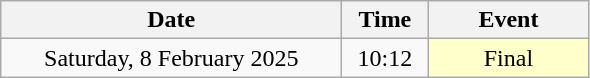<table class = "wikitable" style="text-align:center;">
<tr>
<th width=220>Date</th>
<th width=50>Time</th>
<th width=100>Event</th>
</tr>
<tr>
<td>Saturday, 8 February 2025</td>
<td>10:12</td>
<td bgcolor=ffffcc>Final</td>
</tr>
</table>
